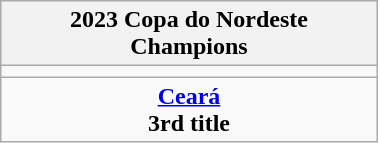<table class="wikitable" style="text-align: center; margin: 0 auto; width: 20%">
<tr>
<th>2023 Copa do Nordeste<br>Champions</th>
</tr>
<tr>
<td></td>
</tr>
<tr>
<td><strong><a href='#'>Ceará</a></strong><br><strong>3rd title</strong></td>
</tr>
</table>
